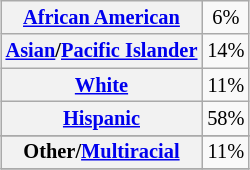<table class="wikitable" style="text-align:center; float:center; font-size:85%; margin-left:2em; margin:auto;">
<tr>
<th><a href='#'>African American</a></th>
<td>6%</td>
</tr>
<tr>
<th><a href='#'>Asian</a>/<a href='#'>Pacific Islander</a></th>
<td>14%</td>
</tr>
<tr>
<th><a href='#'>White</a></th>
<td>11%</td>
</tr>
<tr>
<th><a href='#'>Hispanic</a></th>
<td>58%</td>
</tr>
<tr>
</tr>
<tr>
<th>Other/<a href='#'>Multiracial</a></th>
<td>11%</td>
</tr>
<tr>
</tr>
</table>
